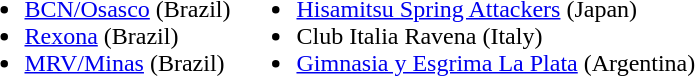<table>
<tr>
<td><br><ul><li><a href='#'>BCN/Osasco</a> (Brazil)</li><li><a href='#'>Rexona</a> (Brazil)</li><li><a href='#'>MRV/Minas</a> (Brazil)</li></ul></td>
<td><br><ul><li><a href='#'>Hisamitsu Spring Attackers</a> (Japan)</li><li>Club Italia Ravena (Italy)</li><li><a href='#'>Gimnasia y Esgrima La Plata</a> (Argentina)</li></ul></td>
</tr>
</table>
